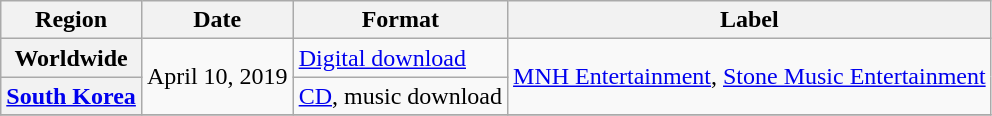<table class="wikitable plainrowheaders">
<tr>
<th scope="col">Region</th>
<th>Date</th>
<th>Format</th>
<th>Label</th>
</tr>
<tr>
<th scope="row">Worldwide</th>
<td rowspan="2">April 10, 2019</td>
<td><a href='#'>Digital download</a></td>
<td rowspan="2"><a href='#'>MNH Entertainment</a>, <a href='#'>Stone Music Entertainment</a></td>
</tr>
<tr>
<th scope="row"><a href='#'>South Korea</a></th>
<td><a href='#'>CD</a>, music download</td>
</tr>
<tr>
</tr>
</table>
